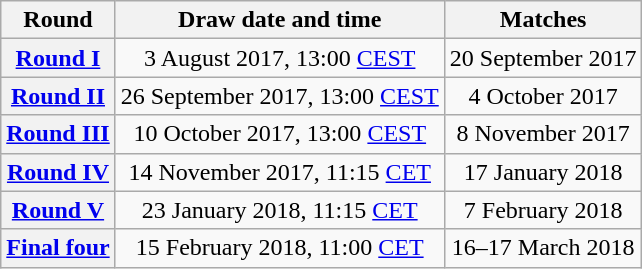<table class="wikitable" style="text-align:center">
<tr>
<th>Round</th>
<th>Draw date and time</th>
<th>Matches</th>
</tr>
<tr>
<th><a href='#'>Round I</a></th>
<td>3 August 2017, 13:00 <a href='#'>CEST</a></td>
<td>20 September 2017</td>
</tr>
<tr>
<th><a href='#'>Round II</a></th>
<td>26 September 2017, 13:00 <a href='#'>CEST</a></td>
<td>4 October 2017</td>
</tr>
<tr>
<th><a href='#'>Round III</a></th>
<td>10 October 2017, 13:00 <a href='#'>CEST</a></td>
<td>8 November 2017</td>
</tr>
<tr>
<th><a href='#'>Round IV</a></th>
<td>14 November 2017, 11:15 <a href='#'>CET</a></td>
<td>17 January 2018</td>
</tr>
<tr>
<th><a href='#'>Round V</a></th>
<td>23 January 2018, 11:15 <a href='#'>CET</a></td>
<td>7 February 2018</td>
</tr>
<tr>
<th><a href='#'>Final four</a></th>
<td>15 February 2018, 11:00 <a href='#'>CET</a></td>
<td>16–17 March 2018</td>
</tr>
</table>
